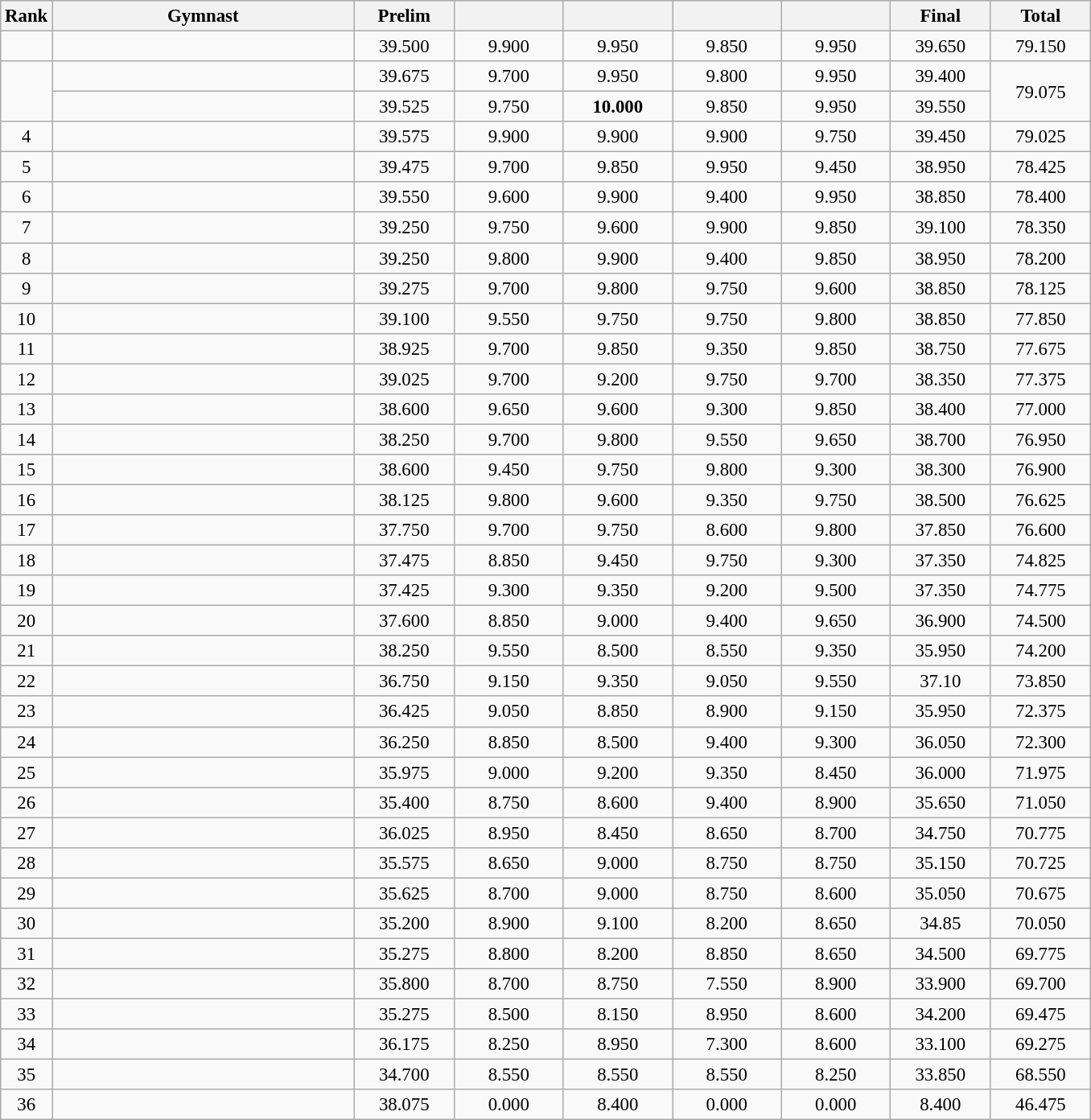<table class="wikitable sortable" style="text-align:center; font-size:95%">
<tr>
<th>Rank</th>
<th style="width:16em">Gymnast</th>
<th style="width:5em">Prelim</th>
<th width="10%"></th>
<th width="10%"></th>
<th width="10%"></th>
<th width="10%"></th>
<th style="width:5em">Final</th>
<th style="width:5em">Total</th>
</tr>
<tr>
<td></td>
<td align=left></td>
<td>39.500</td>
<td>9.900</td>
<td>9.950</td>
<td>9.850</td>
<td>9.950</td>
<td>39.650</td>
<td>79.150</td>
</tr>
<tr>
<td rowspan="2"></td>
<td align=left></td>
<td>39.675</td>
<td>9.700</td>
<td>9.950</td>
<td>9.800</td>
<td>9.950</td>
<td>39.400</td>
<td rowspan="2">79.075</td>
</tr>
<tr>
<td align=left></td>
<td>39.525</td>
<td>9.750</td>
<td><strong>10.000</strong></td>
<td>9.850</td>
<td>9.950</td>
<td>39.550</td>
</tr>
<tr>
<td>4</td>
<td align=left></td>
<td>39.575</td>
<td>9.900</td>
<td>9.900</td>
<td>9.900</td>
<td>9.750</td>
<td>39.450</td>
<td>79.025</td>
</tr>
<tr>
<td>5</td>
<td align=left></td>
<td>39.475</td>
<td>9.700</td>
<td>9.850</td>
<td>9.950</td>
<td>9.450</td>
<td>38.950</td>
<td>78.425</td>
</tr>
<tr>
<td>6</td>
<td align=left></td>
<td>39.550</td>
<td>9.600</td>
<td>9.900</td>
<td>9.400</td>
<td>9.950</td>
<td>38.850</td>
<td>78.400</td>
</tr>
<tr>
<td>7</td>
<td align=left></td>
<td>39.250</td>
<td>9.750</td>
<td>9.600</td>
<td>9.900</td>
<td>9.850</td>
<td>39.100</td>
<td>78.350</td>
</tr>
<tr>
<td>8</td>
<td align=left></td>
<td>39.250</td>
<td>9.800</td>
<td>9.900</td>
<td>9.400</td>
<td>9.850</td>
<td>38.950</td>
<td>78.200</td>
</tr>
<tr>
<td>9</td>
<td align=left></td>
<td>39.275</td>
<td>9.700</td>
<td>9.800</td>
<td>9.750</td>
<td>9.600</td>
<td>38.850</td>
<td>78.125</td>
</tr>
<tr>
<td>10</td>
<td align=left></td>
<td>39.100</td>
<td>9.550</td>
<td>9.750</td>
<td>9.750</td>
<td>9.800</td>
<td>38.850</td>
<td>77.850</td>
</tr>
<tr>
<td>11</td>
<td align=left></td>
<td>38.925</td>
<td>9.700</td>
<td>9.850</td>
<td>9.350</td>
<td>9.850</td>
<td>38.750</td>
<td>77.675</td>
</tr>
<tr>
<td>12</td>
<td align=left></td>
<td>39.025</td>
<td>9.700</td>
<td>9.200</td>
<td>9.750</td>
<td>9.700</td>
<td>38.350</td>
<td>77.375</td>
</tr>
<tr>
<td>13</td>
<td align=left></td>
<td>38.600</td>
<td>9.650</td>
<td>9.600</td>
<td>9.300</td>
<td>9.850</td>
<td>38.400</td>
<td>77.000</td>
</tr>
<tr>
<td>14</td>
<td align=left></td>
<td>38.250</td>
<td>9.700</td>
<td>9.800</td>
<td>9.550</td>
<td>9.650</td>
<td>38.700</td>
<td>76.950</td>
</tr>
<tr>
<td>15</td>
<td align=left></td>
<td>38.600</td>
<td>9.450</td>
<td>9.750</td>
<td>9.800</td>
<td>9.300</td>
<td>38.300</td>
<td>76.900</td>
</tr>
<tr>
<td>16</td>
<td align=left></td>
<td>38.125</td>
<td>9.800</td>
<td>9.600</td>
<td>9.350</td>
<td>9.750</td>
<td>38.500</td>
<td>76.625</td>
</tr>
<tr>
<td>17</td>
<td align=left></td>
<td>37.750</td>
<td>9.700</td>
<td>9.750</td>
<td>8.600</td>
<td>9.800</td>
<td>37.850</td>
<td>76.600</td>
</tr>
<tr>
<td>18</td>
<td align=left></td>
<td>37.475</td>
<td>8.850</td>
<td>9.450</td>
<td>9.750</td>
<td>9.300</td>
<td>37.350</td>
<td>74.825</td>
</tr>
<tr>
<td>19</td>
<td align=left></td>
<td>37.425</td>
<td>9.300</td>
<td>9.350</td>
<td>9.200</td>
<td>9.500</td>
<td>37.350</td>
<td>74.775</td>
</tr>
<tr>
<td>20</td>
<td align=left></td>
<td>37.600</td>
<td>8.850</td>
<td>9.000</td>
<td>9.400</td>
<td>9.650</td>
<td>36.900</td>
<td>74.500</td>
</tr>
<tr>
<td>21</td>
<td align=left></td>
<td>38.250</td>
<td>9.550</td>
<td>8.500</td>
<td>8.550</td>
<td>9.350</td>
<td>35.950</td>
<td>74.200</td>
</tr>
<tr>
<td>22</td>
<td align=left></td>
<td>36.750</td>
<td>9.150</td>
<td>9.350</td>
<td>9.050</td>
<td>9.550</td>
<td>37.10</td>
<td>73.850</td>
</tr>
<tr>
<td>23</td>
<td align=left></td>
<td>36.425</td>
<td>9.050</td>
<td>8.850</td>
<td>8.900</td>
<td>9.150</td>
<td>35.950</td>
<td>72.375</td>
</tr>
<tr>
<td>24</td>
<td align=left></td>
<td>36.250</td>
<td>8.850</td>
<td>8.500</td>
<td>9.400</td>
<td>9.300</td>
<td>36.050</td>
<td>72.300</td>
</tr>
<tr>
<td>25</td>
<td align=left></td>
<td>35.975</td>
<td>9.000</td>
<td>9.200</td>
<td>9.350</td>
<td>8.450</td>
<td>36.000</td>
<td>71.975</td>
</tr>
<tr>
<td>26</td>
<td align=left></td>
<td>35.400</td>
<td>8.750</td>
<td>8.600</td>
<td>9.400</td>
<td>8.900</td>
<td>35.650</td>
<td>71.050</td>
</tr>
<tr>
<td>27</td>
<td align=left></td>
<td>36.025</td>
<td>8.950</td>
<td>8.450</td>
<td>8.650</td>
<td>8.700</td>
<td>34.750</td>
<td>70.775</td>
</tr>
<tr>
<td>28</td>
<td align=left></td>
<td>35.575</td>
<td>8.650</td>
<td>9.000</td>
<td>8.750</td>
<td>8.750</td>
<td>35.150</td>
<td>70.725</td>
</tr>
<tr>
<td>29</td>
<td align=left></td>
<td>35.625</td>
<td>8.700</td>
<td>9.000</td>
<td>8.750</td>
<td>8.600</td>
<td>35.050</td>
<td>70.675</td>
</tr>
<tr>
<td>30</td>
<td align=left></td>
<td>35.200</td>
<td>8.900</td>
<td>9.100</td>
<td>8.200</td>
<td>8.650</td>
<td>34.85</td>
<td>70.050</td>
</tr>
<tr>
<td>31</td>
<td align=left></td>
<td>35.275</td>
<td>8.800</td>
<td>8.200</td>
<td>8.850</td>
<td>8.650</td>
<td>34.500</td>
<td>69.775</td>
</tr>
<tr>
<td>32</td>
<td align=left></td>
<td>35.800</td>
<td>8.700</td>
<td>8.750</td>
<td>7.550</td>
<td>8.900</td>
<td>33.900</td>
<td>69.700</td>
</tr>
<tr>
<td>33</td>
<td align=left></td>
<td>35.275</td>
<td>8.500</td>
<td>8.150</td>
<td>8.950</td>
<td>8.600</td>
<td>34.200</td>
<td>69.475</td>
</tr>
<tr>
<td>34</td>
<td align=left></td>
<td>36.175</td>
<td>8.250</td>
<td>8.950</td>
<td>7.300</td>
<td>8.600</td>
<td>33.100</td>
<td>69.275</td>
</tr>
<tr>
<td>35</td>
<td align=left></td>
<td>34.700</td>
<td>8.550</td>
<td>8.550</td>
<td>8.550</td>
<td>8.250</td>
<td>33.850</td>
<td>68.550</td>
</tr>
<tr>
<td>36</td>
<td align=left></td>
<td>38.075</td>
<td>0.000</td>
<td>8.400</td>
<td>0.000</td>
<td>0.000</td>
<td>8.400</td>
<td>46.475</td>
</tr>
</table>
